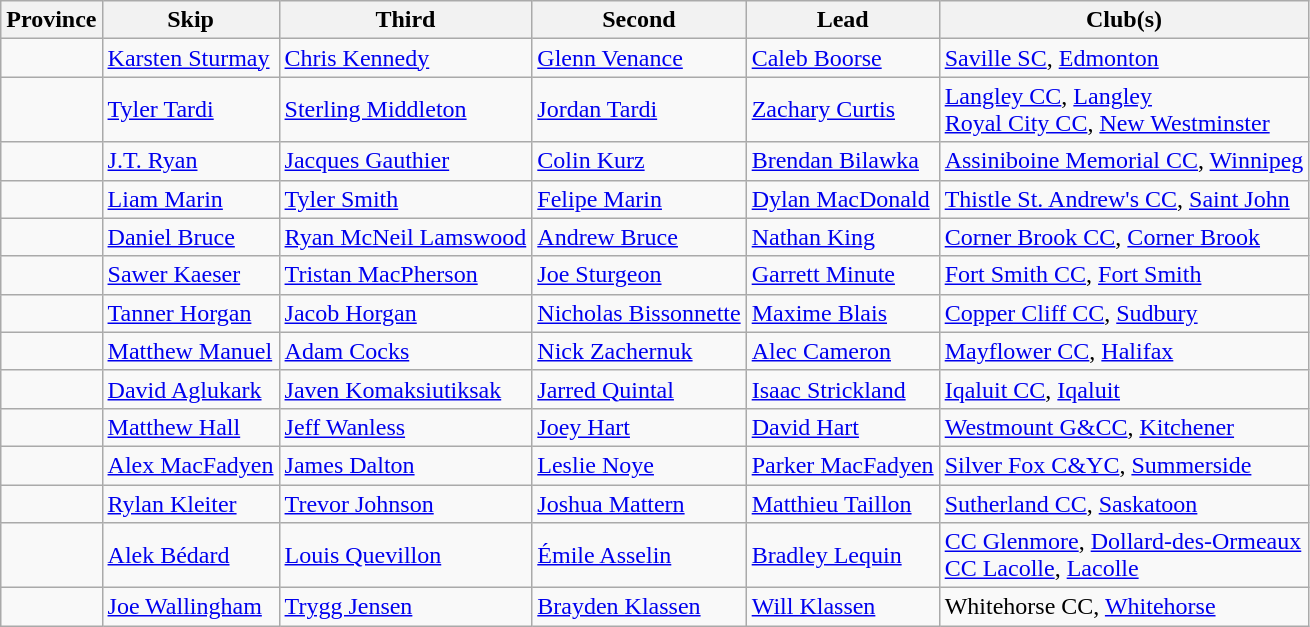<table class="wikitable">
<tr>
<th>Province</th>
<th>Skip</th>
<th>Third</th>
<th>Second</th>
<th>Lead</th>
<th>Club(s)</th>
</tr>
<tr>
<td></td>
<td><a href='#'>Karsten Sturmay</a></td>
<td><a href='#'>Chris Kennedy</a></td>
<td><a href='#'>Glenn Venance</a></td>
<td><a href='#'>Caleb Boorse</a></td>
<td><a href='#'>Saville SC</a>, <a href='#'>Edmonton</a></td>
</tr>
<tr>
<td></td>
<td><a href='#'>Tyler Tardi</a></td>
<td><a href='#'>Sterling Middleton</a></td>
<td><a href='#'>Jordan Tardi</a></td>
<td><a href='#'>Zachary Curtis</a></td>
<td><a href='#'>Langley CC</a>, <a href='#'>Langley</a><br><a href='#'>Royal City CC</a>, <a href='#'>New Westminster</a></td>
</tr>
<tr>
<td></td>
<td><a href='#'>J.T. Ryan</a></td>
<td><a href='#'>Jacques Gauthier</a></td>
<td><a href='#'>Colin Kurz</a></td>
<td><a href='#'>Brendan Bilawka</a></td>
<td><a href='#'>Assiniboine Memorial CC</a>, <a href='#'>Winnipeg</a></td>
</tr>
<tr>
<td></td>
<td><a href='#'>Liam Marin</a></td>
<td><a href='#'>Tyler Smith</a></td>
<td><a href='#'>Felipe Marin</a></td>
<td><a href='#'>Dylan MacDonald</a></td>
<td><a href='#'>Thistle St. Andrew's CC</a>, <a href='#'>Saint John</a></td>
</tr>
<tr>
<td></td>
<td><a href='#'>Daniel Bruce</a></td>
<td><a href='#'>Ryan McNeil Lamswood</a></td>
<td><a href='#'>Andrew Bruce</a></td>
<td><a href='#'>Nathan King</a></td>
<td><a href='#'>Corner Brook CC</a>, <a href='#'>Corner Brook</a></td>
</tr>
<tr>
<td></td>
<td><a href='#'>Sawer Kaeser</a></td>
<td><a href='#'>Tristan MacPherson</a></td>
<td><a href='#'>Joe Sturgeon</a></td>
<td><a href='#'>Garrett Minute</a></td>
<td><a href='#'>Fort Smith CC</a>, <a href='#'>Fort Smith</a></td>
</tr>
<tr>
<td></td>
<td><a href='#'>Tanner Horgan</a></td>
<td><a href='#'>Jacob Horgan</a></td>
<td><a href='#'>Nicholas Bissonnette</a></td>
<td><a href='#'>Maxime Blais</a></td>
<td><a href='#'>Copper Cliff CC</a>, <a href='#'>Sudbury</a></td>
</tr>
<tr>
<td></td>
<td><a href='#'>Matthew Manuel</a></td>
<td><a href='#'>Adam Cocks</a></td>
<td><a href='#'>Nick Zachernuk</a></td>
<td><a href='#'>Alec Cameron</a></td>
<td><a href='#'>Mayflower CC</a>, <a href='#'>Halifax</a></td>
</tr>
<tr>
<td></td>
<td><a href='#'>David Aglukark</a></td>
<td><a href='#'>Javen Komaksiutiksak</a></td>
<td><a href='#'>Jarred Quintal</a></td>
<td><a href='#'>Isaac Strickland</a></td>
<td><a href='#'>Iqaluit CC</a>, <a href='#'>Iqaluit</a></td>
</tr>
<tr>
<td></td>
<td><a href='#'>Matthew Hall</a></td>
<td><a href='#'>Jeff Wanless</a></td>
<td><a href='#'>Joey Hart</a></td>
<td><a href='#'>David Hart</a></td>
<td><a href='#'>Westmount G&CC</a>, <a href='#'>Kitchener</a></td>
</tr>
<tr>
<td></td>
<td><a href='#'>Alex MacFadyen</a></td>
<td><a href='#'>James Dalton</a></td>
<td><a href='#'>Leslie Noye</a></td>
<td><a href='#'>Parker MacFadyen</a></td>
<td><a href='#'>Silver Fox C&YC</a>, <a href='#'>Summerside</a></td>
</tr>
<tr>
<td></td>
<td><a href='#'>Rylan Kleiter</a></td>
<td><a href='#'>Trevor Johnson</a></td>
<td><a href='#'>Joshua Mattern</a></td>
<td><a href='#'>Matthieu Taillon</a></td>
<td><a href='#'>Sutherland CC</a>, <a href='#'>Saskatoon</a></td>
</tr>
<tr>
<td></td>
<td><a href='#'>Alek Bédard</a></td>
<td><a href='#'>Louis Quevillon</a></td>
<td><a href='#'>Émile Asselin</a></td>
<td><a href='#'>Bradley Lequin</a></td>
<td><a href='#'>CC Glenmore</a>, <a href='#'>Dollard-des-Ormeaux</a><br><a href='#'>CC Lacolle</a>, <a href='#'>Lacolle</a></td>
</tr>
<tr>
<td></td>
<td><a href='#'>Joe Wallingham</a></td>
<td><a href='#'>Trygg Jensen</a></td>
<td><a href='#'>Brayden Klassen</a></td>
<td><a href='#'>Will Klassen</a></td>
<td>Whitehorse CC, <a href='#'>Whitehorse</a></td>
</tr>
</table>
